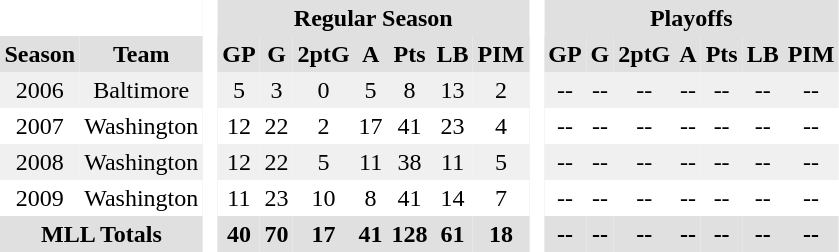<table BORDER="0" CELLPADDING="3" CELLSPACING="0">
<tr ALIGN="center" bgcolor="#e0e0e0">
<th colspan="2" bgcolor="#ffffff"> </th>
<th rowspan="99" bgcolor="#ffffff"> </th>
<th colspan="7">Regular Season</th>
<th rowspan="99" bgcolor="#ffffff"> </th>
<th colspan="7">Playoffs</th>
</tr>
<tr ALIGN="center" bgcolor="#e0e0e0">
<th>Season</th>
<th>Team</th>
<th>GP</th>
<th>G</th>
<th>2ptG</th>
<th>A</th>
<th>Pts</th>
<th>LB</th>
<th>PIM</th>
<th>GP</th>
<th>G</th>
<th>2ptG</th>
<th>A</th>
<th>Pts</th>
<th>LB</th>
<th>PIM</th>
</tr>
<tr ALIGN="center" bgcolor="#f0f0f0">
<td>2006</td>
<td>Baltimore</td>
<td>5</td>
<td>3</td>
<td>0</td>
<td>5</td>
<td>8</td>
<td>13</td>
<td>2</td>
<td>--</td>
<td>--</td>
<td>--</td>
<td>--</td>
<td>--</td>
<td>--</td>
<td>--</td>
</tr>
<tr ALIGN="center">
<td>2007</td>
<td>Washington</td>
<td>12</td>
<td>22</td>
<td>2</td>
<td>17</td>
<td>41</td>
<td>23</td>
<td>4</td>
<td>--</td>
<td>--</td>
<td>--</td>
<td>--</td>
<td>--</td>
<td>--</td>
<td>--</td>
</tr>
<tr ALIGN="center" bgcolor="#f0f0f0">
<td>2008</td>
<td>Washington</td>
<td>12</td>
<td>22</td>
<td>5</td>
<td>11</td>
<td>38</td>
<td>11</td>
<td>5</td>
<td>--</td>
<td>--</td>
<td>--</td>
<td>--</td>
<td>--</td>
<td>--</td>
<td>--</td>
</tr>
<tr ALIGN="center">
<td>2009</td>
<td>Washington</td>
<td>11</td>
<td>23</td>
<td>10</td>
<td>8</td>
<td>41</td>
<td>14</td>
<td>7</td>
<td>--</td>
<td>--</td>
<td>--</td>
<td>--</td>
<td>--</td>
<td>--</td>
<td>--</td>
</tr>
<tr ALIGN="center" bgcolor="#e0e0e0">
<th colspan="2">MLL Totals</th>
<th>40</th>
<th>70</th>
<th>17</th>
<th>41</th>
<th>128</th>
<th>61</th>
<th>18</th>
<th>--</th>
<th>--</th>
<th>--</th>
<th>--</th>
<th>--</th>
<th>--</th>
<th>--</th>
</tr>
</table>
